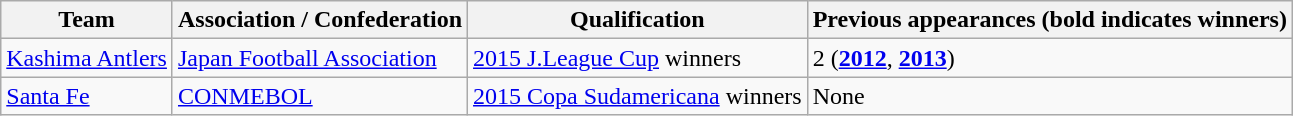<table class="wikitable">
<tr>
<th>Team</th>
<th>Association / Confederation</th>
<th>Qualification</th>
<th>Previous appearances (bold indicates winners)</th>
</tr>
<tr>
<td> <a href='#'>Kashima Antlers</a></td>
<td><a href='#'>Japan Football Association</a></td>
<td><a href='#'>2015 J.League Cup</a> winners</td>
<td>2 (<strong><a href='#'>2012</a></strong>, <strong><a href='#'>2013</a></strong>)</td>
</tr>
<tr>
<td> <a href='#'>Santa Fe</a></td>
<td><a href='#'>CONMEBOL</a></td>
<td><a href='#'>2015 Copa Sudamericana</a> winners</td>
<td>None</td>
</tr>
</table>
